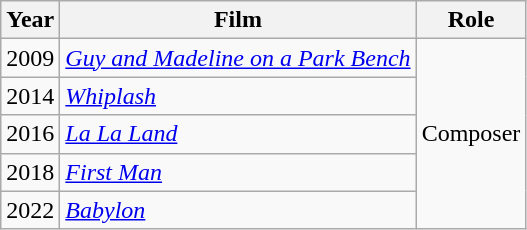<table class="wikitable">
<tr>
<th>Year</th>
<th>Film</th>
<th>Role</th>
</tr>
<tr>
<td>2009</td>
<td><em><a href='#'>Guy and Madeline on a Park Bench</a></em></td>
<td rowspan="5">Composer</td>
</tr>
<tr>
<td>2014</td>
<td><em><a href='#'>Whiplash</a></em></td>
</tr>
<tr>
<td>2016</td>
<td><em><a href='#'>La La Land</a></em></td>
</tr>
<tr>
<td>2018</td>
<td><em><a href='#'>First Man</a></em></td>
</tr>
<tr>
<td>2022</td>
<td><em><a href='#'>Babylon</a></em></td>
</tr>
</table>
